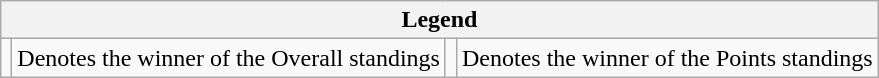<table class="wikitable">
<tr>
<th colspan="4">Legend</th>
</tr>
<tr>
<td></td>
<td>Denotes the winner of the Overall standings</td>
<td></td>
<td>Denotes the winner of the Points standings</td>
</tr>
</table>
